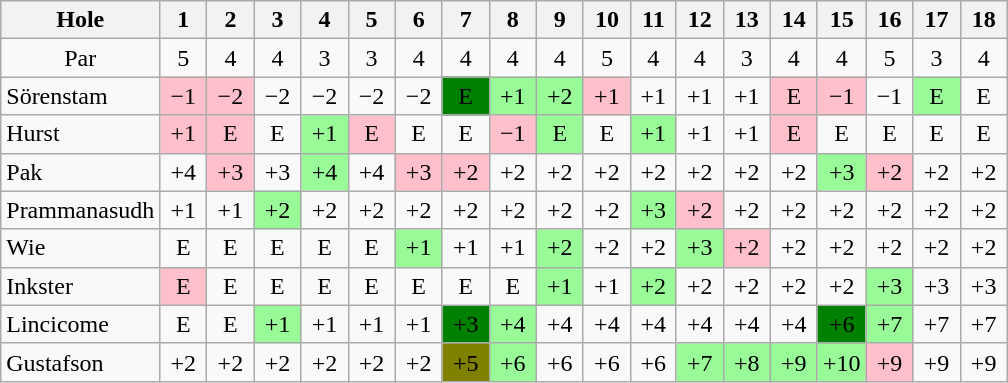<table class="wikitable" style="text-align:center">
<tr>
<th>Hole</th>
<th>  1  </th>
<th>  2  </th>
<th>  3  </th>
<th>  4  </th>
<th>  5  </th>
<th>  6  </th>
<th>  7  </th>
<th>  8  </th>
<th>  9  </th>
<th> 10 </th>
<th> 11 </th>
<th> 12 </th>
<th> 13 </th>
<th> 14 </th>
<th> 15 </th>
<th> 16 </th>
<th> 17 </th>
<th> 18 </th>
</tr>
<tr>
<td>Par</td>
<td>5</td>
<td>4</td>
<td>4</td>
<td>3</td>
<td>3</td>
<td>4</td>
<td>4</td>
<td>4</td>
<td>4</td>
<td>5</td>
<td>4</td>
<td>4</td>
<td>3</td>
<td>4</td>
<td>4</td>
<td>5</td>
<td>3</td>
<td>4</td>
</tr>
<tr>
<td align=left> Sörenstam</td>
<td style="background: Pink;">−1</td>
<td style="background: Pink;">−2</td>
<td>−2</td>
<td>−2</td>
<td>−2</td>
<td>−2</td>
<td style="background: Green;">E</td>
<td style="background: PaleGreen;">+1</td>
<td style="background: PaleGreen;">+2</td>
<td style="background: Pink;">+1</td>
<td>+1</td>
<td>+1</td>
<td>+1</td>
<td style="background: Pink;">E</td>
<td style="background: Pink;">−1</td>
<td>−1</td>
<td style="background: PaleGreen;">E</td>
<td>E</td>
</tr>
<tr>
<td align=left> Hurst</td>
<td style="background: Pink;">+1</td>
<td style="background: Pink;">E</td>
<td>E</td>
<td style="background: PaleGreen;">+1</td>
<td style="background: Pink;">E</td>
<td>E</td>
<td>E</td>
<td style="background: Pink;">−1</td>
<td style="background: PaleGreen;">E</td>
<td>E</td>
<td style="background: PaleGreen;">+1</td>
<td>+1</td>
<td>+1</td>
<td style="background: Pink;">E</td>
<td>E</td>
<td>E</td>
<td>E</td>
<td>E</td>
</tr>
<tr>
<td align=left> Pak</td>
<td>+4</td>
<td style="background: Pink;">+3</td>
<td>+3</td>
<td style="background: PaleGreen;">+4</td>
<td>+4</td>
<td style="background: Pink;">+3</td>
<td style="background: Pink;">+2</td>
<td>+2</td>
<td>+2</td>
<td>+2</td>
<td>+2</td>
<td>+2</td>
<td>+2</td>
<td>+2</td>
<td style="background: PaleGreen;">+3</td>
<td style="background: Pink;">+2</td>
<td>+2</td>
<td>+2</td>
</tr>
<tr>
<td align=left> Prammanasudh</td>
<td>+1</td>
<td>+1</td>
<td style="background: PaleGreen;">+2</td>
<td>+2</td>
<td>+2</td>
<td>+2</td>
<td>+2</td>
<td>+2</td>
<td>+2</td>
<td>+2</td>
<td style="background: PaleGreen;">+3</td>
<td style="background: Pink;">+2</td>
<td>+2</td>
<td>+2</td>
<td>+2</td>
<td>+2</td>
<td>+2</td>
<td>+2</td>
</tr>
<tr>
<td align=left> Wie</td>
<td>E</td>
<td>E</td>
<td>E</td>
<td>E</td>
<td>E</td>
<td style="background: PaleGreen;">+1</td>
<td>+1</td>
<td>+1</td>
<td style="background: PaleGreen;">+2</td>
<td>+2</td>
<td>+2</td>
<td style="background: PaleGreen;">+3</td>
<td style="background: Pink;">+2</td>
<td>+2</td>
<td>+2</td>
<td>+2</td>
<td>+2</td>
<td>+2</td>
</tr>
<tr>
<td align=left> Inkster</td>
<td style="background: Pink;">E</td>
<td>E</td>
<td>E</td>
<td>E</td>
<td>E</td>
<td>E</td>
<td>E</td>
<td>E</td>
<td style="background: PaleGreen;">+1</td>
<td>+1</td>
<td style="background: PaleGreen;">+2</td>
<td>+2</td>
<td>+2</td>
<td>+2</td>
<td>+2</td>
<td style="background: PaleGreen;">+3</td>
<td>+3</td>
<td>+3</td>
</tr>
<tr>
<td align=left> Lincicome</td>
<td>E</td>
<td>E</td>
<td style="background: PaleGreen;">+1</td>
<td>+1</td>
<td>+1</td>
<td>+1</td>
<td style="background: Green;">+3</td>
<td style="background: PaleGreen;">+4</td>
<td>+4</td>
<td>+4</td>
<td>+4</td>
<td>+4</td>
<td>+4</td>
<td>+4</td>
<td style="background: Green;">+6</td>
<td style="background: PaleGreen;">+7</td>
<td>+7</td>
<td>+7</td>
</tr>
<tr>
<td align=left> Gustafson</td>
<td>+2</td>
<td>+2</td>
<td>+2</td>
<td>+2</td>
<td>+2</td>
<td>+2</td>
<td style="background: Olive;">+5</td>
<td style="background: PaleGreen;">+6</td>
<td>+6</td>
<td>+6</td>
<td>+6</td>
<td style="background: PaleGreen;">+7</td>
<td style="background: PaleGreen;">+8</td>
<td style="background: PaleGreen;">+9</td>
<td style="background: PaleGreen;">+10</td>
<td style="background: Pink;">+9</td>
<td>+9</td>
<td>+9</td>
</tr>
</table>
